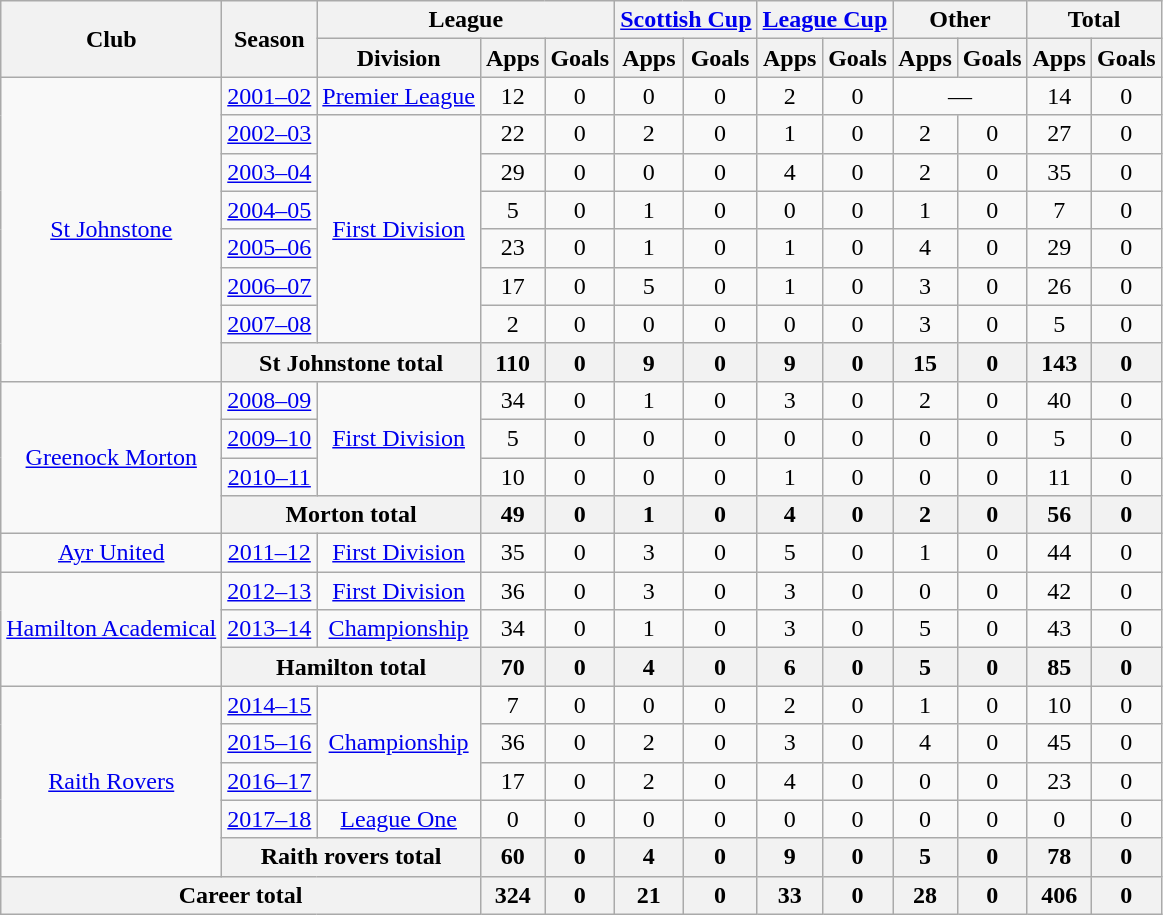<table class="wikitable" style="text-align:center">
<tr>
<th rowspan="2">Club</th>
<th rowspan="2">Season</th>
<th colspan="3">League</th>
<th colspan="2"><a href='#'>Scottish Cup</a></th>
<th colspan="2"><a href='#'>League Cup</a></th>
<th colspan="2">Other</th>
<th colspan="2">Total</th>
</tr>
<tr>
<th>Division</th>
<th>Apps</th>
<th>Goals</th>
<th>Apps</th>
<th>Goals</th>
<th>Apps</th>
<th>Goals</th>
<th>Apps</th>
<th>Goals</th>
<th>Apps</th>
<th>Goals</th>
</tr>
<tr>
<td rowspan="8"><a href='#'>St Johnstone</a></td>
<td><a href='#'>2001–02</a></td>
<td><a href='#'>Premier League</a></td>
<td>12</td>
<td>0</td>
<td>0</td>
<td>0</td>
<td>2</td>
<td>0</td>
<td colspan="2">—</td>
<td>14</td>
<td>0</td>
</tr>
<tr>
<td><a href='#'>2002–03</a></td>
<td rowspan="6"><a href='#'>First Division</a></td>
<td>22</td>
<td>0</td>
<td>2</td>
<td>0</td>
<td>1</td>
<td>0</td>
<td>2</td>
<td>0</td>
<td>27</td>
<td>0</td>
</tr>
<tr>
<td><a href='#'>2003–04</a></td>
<td>29</td>
<td>0</td>
<td>0</td>
<td>0</td>
<td>4</td>
<td>0</td>
<td>2</td>
<td>0</td>
<td>35</td>
<td>0</td>
</tr>
<tr>
<td><a href='#'>2004–05</a></td>
<td>5</td>
<td>0</td>
<td>1</td>
<td>0</td>
<td>0</td>
<td>0</td>
<td>1</td>
<td>0</td>
<td>7</td>
<td>0</td>
</tr>
<tr>
<td><a href='#'>2005–06</a></td>
<td>23</td>
<td>0</td>
<td>1</td>
<td>0</td>
<td>1</td>
<td>0</td>
<td>4</td>
<td>0</td>
<td>29</td>
<td>0</td>
</tr>
<tr>
<td><a href='#'>2006–07</a></td>
<td>17</td>
<td>0</td>
<td>5</td>
<td>0</td>
<td>1</td>
<td>0</td>
<td>3</td>
<td>0</td>
<td>26</td>
<td>0</td>
</tr>
<tr>
<td><a href='#'>2007–08</a></td>
<td>2</td>
<td>0</td>
<td>0</td>
<td>0</td>
<td>0</td>
<td>0</td>
<td>3</td>
<td>0</td>
<td>5</td>
<td>0</td>
</tr>
<tr>
<th colspan="2">St Johnstone total</th>
<th>110</th>
<th>0</th>
<th>9</th>
<th>0</th>
<th>9</th>
<th>0</th>
<th>15</th>
<th>0</th>
<th>143</th>
<th>0</th>
</tr>
<tr>
<td rowspan="4"><a href='#'>Greenock Morton</a></td>
<td><a href='#'>2008–09</a></td>
<td rowspan="3"><a href='#'>First Division</a></td>
<td>34</td>
<td>0</td>
<td>1</td>
<td>0</td>
<td>3</td>
<td>0</td>
<td>2</td>
<td>0</td>
<td>40</td>
<td>0</td>
</tr>
<tr>
<td><a href='#'>2009–10</a></td>
<td>5</td>
<td>0</td>
<td>0</td>
<td>0</td>
<td>0</td>
<td>0</td>
<td>0</td>
<td>0</td>
<td>5</td>
<td>0</td>
</tr>
<tr>
<td><a href='#'>2010–11</a></td>
<td>10</td>
<td>0</td>
<td>0</td>
<td>0</td>
<td>1</td>
<td>0</td>
<td>0</td>
<td>0</td>
<td>11</td>
<td>0</td>
</tr>
<tr>
<th colspan="2">Morton total</th>
<th>49</th>
<th>0</th>
<th>1</th>
<th>0</th>
<th>4</th>
<th>0</th>
<th>2</th>
<th>0</th>
<th>56</th>
<th>0</th>
</tr>
<tr>
<td><a href='#'>Ayr United</a></td>
<td><a href='#'>2011–12</a></td>
<td><a href='#'>First Division</a></td>
<td>35</td>
<td>0</td>
<td>3</td>
<td>0</td>
<td>5</td>
<td>0</td>
<td>1</td>
<td>0</td>
<td>44</td>
<td>0</td>
</tr>
<tr>
<td rowspan="3"><a href='#'>Hamilton Academical</a></td>
<td><a href='#'>2012–13</a></td>
<td><a href='#'>First Division</a></td>
<td>36</td>
<td>0</td>
<td>3</td>
<td>0</td>
<td>3</td>
<td>0</td>
<td>0</td>
<td>0</td>
<td>42</td>
<td>0</td>
</tr>
<tr>
<td><a href='#'>2013–14</a></td>
<td><a href='#'>Championship</a></td>
<td>34</td>
<td>0</td>
<td>1</td>
<td>0</td>
<td>3</td>
<td>0</td>
<td>5</td>
<td>0</td>
<td>43</td>
<td>0</td>
</tr>
<tr>
<th colspan="2">Hamilton total</th>
<th>70</th>
<th>0</th>
<th>4</th>
<th>0</th>
<th>6</th>
<th>0</th>
<th>5</th>
<th>0</th>
<th>85</th>
<th>0</th>
</tr>
<tr>
<td rowspan="5"><a href='#'>Raith Rovers</a></td>
<td><a href='#'>2014–15</a></td>
<td rowspan="3"><a href='#'>Championship</a></td>
<td>7</td>
<td>0</td>
<td>0</td>
<td>0</td>
<td>2</td>
<td>0</td>
<td>1</td>
<td>0</td>
<td>10</td>
<td>0</td>
</tr>
<tr>
<td><a href='#'>2015–16</a></td>
<td>36</td>
<td>0</td>
<td>2</td>
<td>0</td>
<td>3</td>
<td>0</td>
<td>4</td>
<td>0</td>
<td>45</td>
<td>0</td>
</tr>
<tr>
<td><a href='#'>2016–17</a></td>
<td>17</td>
<td>0</td>
<td>2</td>
<td>0</td>
<td>4</td>
<td>0</td>
<td>0</td>
<td>0</td>
<td>23</td>
<td>0</td>
</tr>
<tr>
<td><a href='#'>2017–18</a></td>
<td><a href='#'>League One</a></td>
<td>0</td>
<td>0</td>
<td>0</td>
<td>0</td>
<td>0</td>
<td>0</td>
<td>0</td>
<td>0</td>
<td>0</td>
<td>0</td>
</tr>
<tr>
<th colspan="2">Raith rovers total</th>
<th>60</th>
<th>0</th>
<th>4</th>
<th>0</th>
<th>9</th>
<th>0</th>
<th>5</th>
<th>0</th>
<th>78</th>
<th>0</th>
</tr>
<tr>
<th colspan="3">Career total</th>
<th>324</th>
<th>0</th>
<th>21</th>
<th>0</th>
<th>33</th>
<th>0</th>
<th>28</th>
<th>0</th>
<th>406</th>
<th>0</th>
</tr>
</table>
